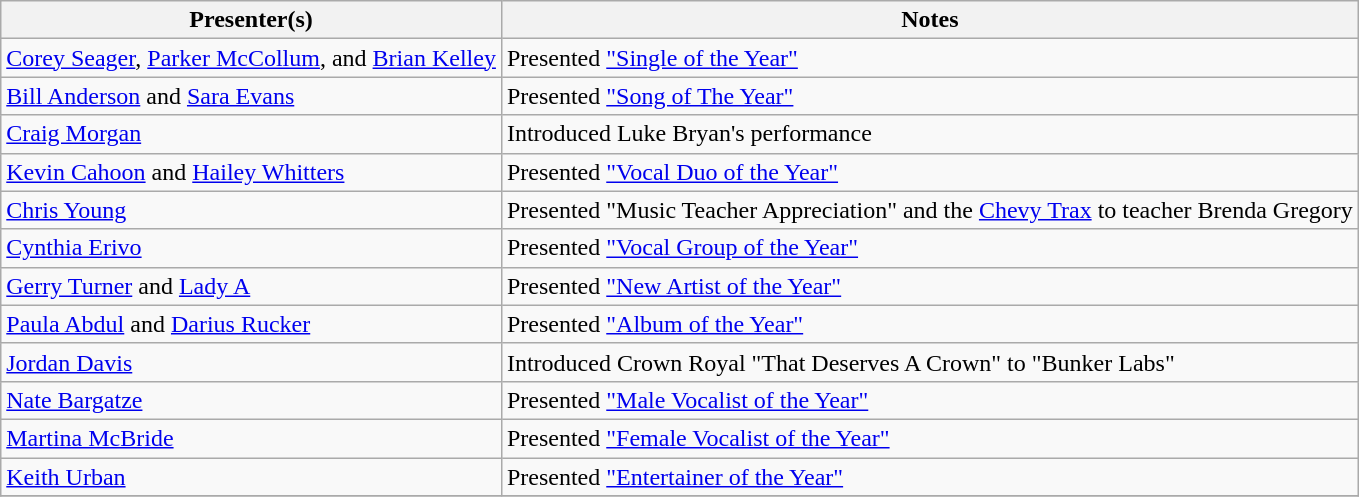<table class="wikitable">
<tr>
<th>Presenter(s)</th>
<th>Notes</th>
</tr>
<tr>
<td><a href='#'>Corey Seager</a>, <a href='#'>Parker McCollum</a>, and <a href='#'>Brian Kelley</a></td>
<td>Presented <a href='#'>"Single of the Year"</a></td>
</tr>
<tr>
<td><a href='#'>Bill Anderson</a> and <a href='#'>Sara Evans</a></td>
<td>Presented <a href='#'>"Song of The Year"</a></td>
</tr>
<tr>
<td><a href='#'>Craig Morgan</a></td>
<td>Introduced Luke Bryan's performance</td>
</tr>
<tr>
<td><a href='#'>Kevin Cahoon</a> and <a href='#'>Hailey Whitters</a></td>
<td>Presented <a href='#'>"Vocal Duo of the Year"</a></td>
</tr>
<tr>
<td><a href='#'>Chris Young</a></td>
<td>Presented "Music Teacher Appreciation" and the <a href='#'>Chevy Trax</a> to teacher Brenda Gregory</td>
</tr>
<tr>
<td><a href='#'>Cynthia Erivo</a></td>
<td>Presented <a href='#'>"Vocal Group of the Year"</a></td>
</tr>
<tr>
<td><a href='#'>Gerry Turner</a> and <a href='#'>Lady A</a></td>
<td>Presented <a href='#'>"New Artist of the Year"</a></td>
</tr>
<tr>
<td><a href='#'>Paula Abdul</a> and <a href='#'>Darius Rucker</a></td>
<td>Presented <a href='#'>"Album of the Year"</a></td>
</tr>
<tr>
<td><a href='#'>Jordan Davis</a></td>
<td>Introduced Crown Royal "That Deserves A Crown" to "Bunker Labs"</td>
</tr>
<tr>
<td><a href='#'>Nate Bargatze</a></td>
<td>Presented <a href='#'>"Male Vocalist of the Year"</a></td>
</tr>
<tr>
<td><a href='#'>Martina McBride</a></td>
<td>Presented <a href='#'>"Female Vocalist of the Year"</a></td>
</tr>
<tr>
<td><a href='#'>Keith Urban</a></td>
<td>Presented <a href='#'>"Entertainer of the Year"</a></td>
</tr>
<tr>
</tr>
</table>
